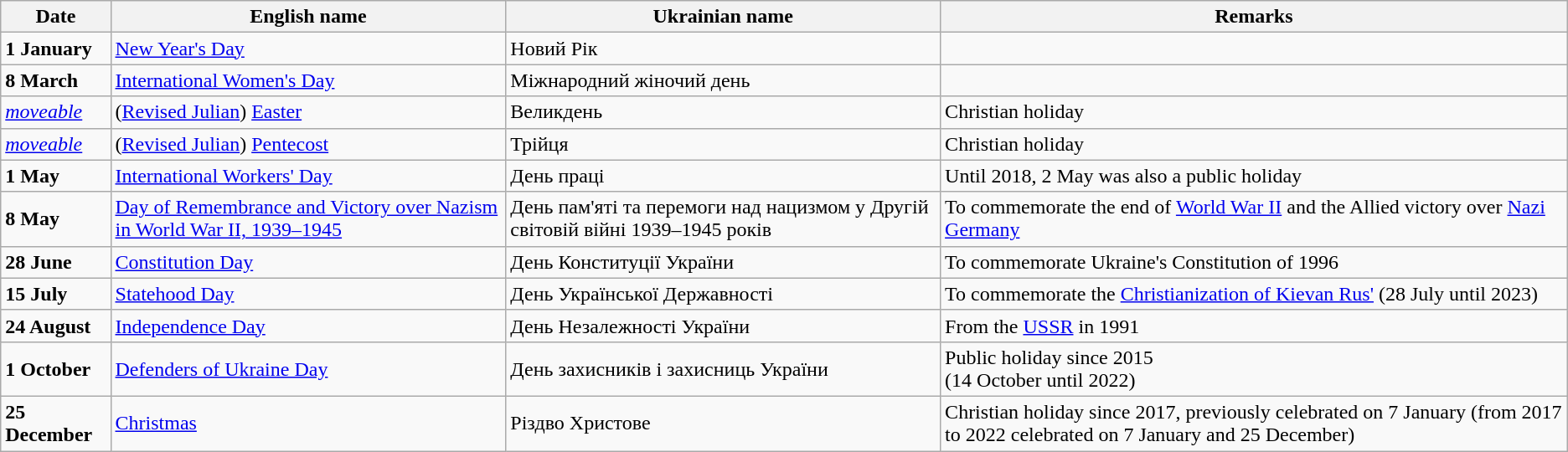<table class="wikitable">
<tr>
<th>Date</th>
<th>English name</th>
<th>Ukrainian name</th>
<th>Remarks</th>
</tr>
<tr>
<td><strong>1 January</strong></td>
<td><a href='#'>New Year's Day</a></td>
<td>Новий Рік</td>
<td></td>
</tr>
<tr>
<td><strong>8 March</strong></td>
<td><a href='#'>International Women's Day</a></td>
<td>Міжнародний жіночий день</td>
<td></td>
</tr>
<tr>
<td><em><a href='#'>moveable</a></em></td>
<td>(<a href='#'>Revised Julian</a>) <a href='#'>Easter</a></td>
<td>Великдень</td>
<td>Christian holiday</td>
</tr>
<tr>
<td><em><a href='#'>moveable</a></em></td>
<td>(<a href='#'>Revised Julian</a>) <a href='#'>Pentecost</a></td>
<td>Трійця</td>
<td>Christian holiday</td>
</tr>
<tr>
<td><strong>1 May</strong></td>
<td><a href='#'>International Workers' Day</a></td>
<td>День праці</td>
<td>Until 2018, 2 May was also a public holiday</td>
</tr>
<tr>
<td><strong>8 May </strong></td>
<td><a href='#'>Day of Remembrance and Victory over Nazism in World War II, 1939–1945</a></td>
<td>День пам'яті та перемоги над нацизмом у Другій світовій війні 1939–1945 років</td>
<td>To commemorate the end of <a href='#'>World War II</a> and the Allied victory over <a href='#'>Nazi Germany</a></td>
</tr>
<tr>
<td><strong>28 June</strong></td>
<td><a href='#'>Constitution Day</a></td>
<td>День Конституції України</td>
<td>To commemorate Ukraine's Constitution of 1996</td>
</tr>
<tr>
<td><strong>15 July</strong></td>
<td><a href='#'>Statehood Day</a></td>
<td>День Української Державності</td>
<td>To commemorate the <a href='#'>Christianization of Kievan Rus'</a> (28 July until 2023)</td>
</tr>
<tr>
<td><strong>24 August</strong></td>
<td><a href='#'>Independence Day</a></td>
<td>День Незалежності України</td>
<td>From the <a href='#'>USSR</a> in 1991</td>
</tr>
<tr>
<td><strong>1 October</strong></td>
<td><a href='#'>Defenders of Ukraine Day</a></td>
<td>День захисників і захисниць України</td>
<td>Public holiday since 2015 <br>(14 October until 2022)</td>
</tr>
<tr>
<td><strong>25 December</strong></td>
<td><a href='#'>Christmas</a></td>
<td>Різдво Христове</td>
<td>Christian holiday since 2017, previously celebrated on 7 January (from 2017 to 2022 celebrated on 7 January and 25 December)</td>
</tr>
</table>
